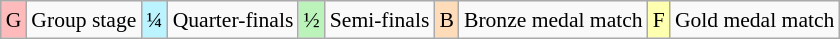<table class="wikitable" style="margin:0.5em auto; font-size:90%; line-height:1.25em;">
<tr>
<td bgcolor="#FFBBBB" align=center>G</td>
<td>Group stage</td>
<td bgcolor="#BBF3FF" align=center>¼</td>
<td>Quarter-finals</td>
<td bgcolor="#BBF3BB" align=center>½</td>
<td>Semi-finals</td>
<td bgcolor="#FEDCBA" align=center>B</td>
<td>Bronze medal match</td>
<td bgcolor="#FFFFB" align=center>F</td>
<td>Gold medal match</td>
</tr>
</table>
